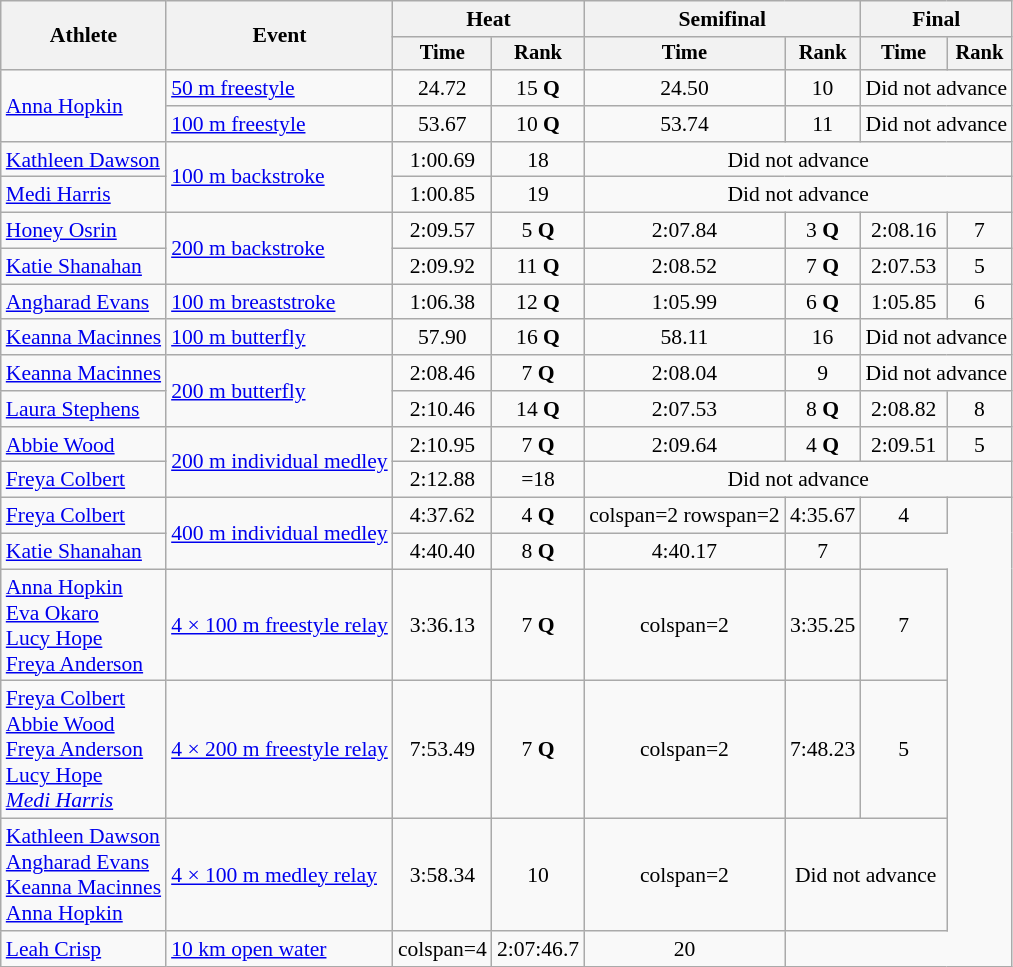<table class=wikitable style="font-size:90%;">
<tr>
<th rowspan=2>Athlete</th>
<th rowspan=2>Event</th>
<th colspan=2>Heat</th>
<th colspan=2>Semifinal</th>
<th colspan=2>Final</th>
</tr>
<tr style="font-size:95%">
<th>Time</th>
<th>Rank</th>
<th>Time</th>
<th>Rank</th>
<th>Time</th>
<th>Rank</th>
</tr>
<tr align=center>
<td rowspan="2" align="left"><a href='#'>Anna Hopkin</a></td>
<td align="left"><a href='#'>50 m freestyle</a></td>
<td>24.72</td>
<td>15 <strong>Q</strong></td>
<td>24.50</td>
<td>10</td>
<td colspan=2>Did not advance</td>
</tr>
<tr align="center">
<td align="left"><a href='#'>100 m freestyle</a></td>
<td>53.67</td>
<td>10 <strong>Q</strong></td>
<td>53.74</td>
<td>11</td>
<td colspan=2>Did not advance</td>
</tr>
<tr align=center>
<td align=left><a href='#'>Kathleen Dawson</a></td>
<td align=left rowspan=2><a href='#'>100 m backstroke</a></td>
<td>1:00.69</td>
<td>18</td>
<td colspan="4">Did not advance</td>
</tr>
<tr align=center>
<td align=left><a href='#'>Medi Harris</a></td>
<td>1:00.85</td>
<td>19</td>
<td colspan="4">Did not advance</td>
</tr>
<tr align=center>
<td align=left><a href='#'>Honey Osrin</a></td>
<td align=left rowspan=2><a href='#'>200 m backstroke</a></td>
<td>2:09.57</td>
<td>5 <strong>Q</strong></td>
<td>2:07.84</td>
<td>3 <strong>Q</strong></td>
<td>2:08.16</td>
<td>7</td>
</tr>
<tr align=center>
<td align=left><a href='#'>Katie Shanahan</a></td>
<td>2:09.92</td>
<td>11 <strong>Q</strong></td>
<td>2:08.52</td>
<td>7 <strong>Q</strong></td>
<td>2:07.53</td>
<td>5</td>
</tr>
<tr align=center>
<td align=left><a href='#'>Angharad Evans</a></td>
<td align=left><a href='#'>100 m breaststroke</a></td>
<td>1:06.38</td>
<td>12 <strong>Q</strong></td>
<td>1:05.99</td>
<td>6 <strong>Q</strong></td>
<td>1:05.85</td>
<td>6</td>
</tr>
<tr align=center>
<td align=left><a href='#'>Keanna Macinnes</a></td>
<td align="left"><a href='#'>100 m butterfly</a></td>
<td>57.90</td>
<td>16 <strong>Q</strong></td>
<td>58.11</td>
<td>16</td>
<td colspan=2>Did not advance</td>
</tr>
<tr align=center>
<td align=left><a href='#'>Keanna Macinnes</a></td>
<td align=left rowspan=2><a href='#'>200 m butterfly</a></td>
<td>2:08.46</td>
<td>7 <strong>Q</strong></td>
<td>2:08.04</td>
<td>9</td>
<td colspan=2>Did not advance</td>
</tr>
<tr align=center>
<td align=left><a href='#'>Laura Stephens</a></td>
<td>2:10.46</td>
<td>14 <strong>Q</strong></td>
<td>2:07.53</td>
<td>8 <strong>Q</strong></td>
<td>2:08.82</td>
<td>8</td>
</tr>
<tr align=center>
<td align=left><a href='#'>Abbie Wood</a></td>
<td align=left rowspan=2><a href='#'>200 m individual medley</a></td>
<td>2:10.95</td>
<td>7 <strong>Q</strong></td>
<td>2:09.64</td>
<td>4 <strong>Q</strong></td>
<td>2:09.51</td>
<td>5</td>
</tr>
<tr align=center>
<td align=left><a href='#'>Freya Colbert</a></td>
<td>2:12.88</td>
<td>=18</td>
<td colspan=4>Did not advance</td>
</tr>
<tr align=center>
<td align=left><a href='#'>Freya Colbert</a></td>
<td align=left rowspan=2><a href='#'>400 m individual medley</a></td>
<td>4:37.62</td>
<td>4 <strong>Q</strong></td>
<td>colspan=2 rowspan=2 </td>
<td>4:35.67</td>
<td>4</td>
</tr>
<tr align=center>
<td align=left><a href='#'>Katie Shanahan</a></td>
<td>4:40.40</td>
<td>8 <strong>Q</strong></td>
<td>4:40.17</td>
<td>7</td>
</tr>
<tr align=center>
<td align=left><a href='#'>Anna Hopkin</a><br><a href='#'>Eva Okaro</a><br><a href='#'>Lucy Hope</a><br><a href='#'>Freya Anderson</a></td>
<td align=left><a href='#'>4 × 100 m freestyle relay</a></td>
<td>3:36.13</td>
<td>7 <strong>Q</strong></td>
<td>colspan=2 </td>
<td>3:35.25</td>
<td>7</td>
</tr>
<tr align=center>
<td align=left><a href='#'>Freya Colbert</a><br><a href='#'>Abbie Wood</a><br><a href='#'>Freya Anderson</a><br><a href='#'>Lucy Hope</a><br><em><a href='#'>Medi Harris</a></em></td>
<td align=left><a href='#'>4 × 200 m freestyle relay</a></td>
<td>7:53.49</td>
<td>7 <strong>Q</strong></td>
<td>colspan=2 </td>
<td>7:48.23</td>
<td>5</td>
</tr>
<tr align=center>
<td align=left><a href='#'>Kathleen Dawson</a><br><a href='#'>Angharad Evans</a><br><a href='#'>Keanna Macinnes</a><br><a href='#'>Anna Hopkin</a></td>
<td align=left><a href='#'>4 × 100 m medley relay</a></td>
<td>3:58.34</td>
<td>10</td>
<td>colspan=2 </td>
<td colspan="2">Did not advance</td>
</tr>
<tr align=center>
<td align=left><a href='#'>Leah Crisp</a></td>
<td align=left><a href='#'>10 km open water</a></td>
<td>colspan=4 </td>
<td>2:07:46.7</td>
<td>20</td>
</tr>
</table>
